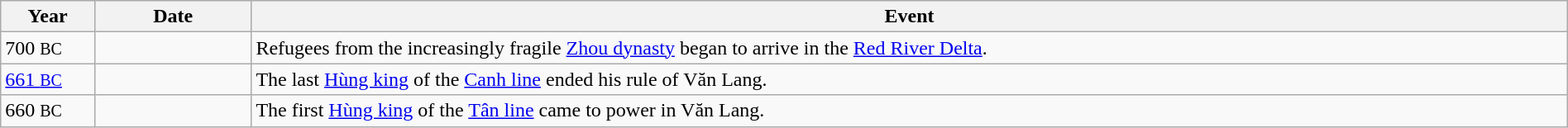<table class="wikitable" width="100%">
<tr>
<th style="width:6%">Year</th>
<th style="width:10%">Date</th>
<th>Event</th>
</tr>
<tr>
<td>700 <small>BC</small></td>
<td></td>
<td>Refugees from the increasingly fragile <a href='#'>Zhou dynasty</a> began to arrive in the <a href='#'>Red River Delta</a>.</td>
</tr>
<tr>
<td><a href='#'>661 <small>BC</small></a></td>
<td></td>
<td>The last <a href='#'>Hùng king</a> of the <a href='#'>Canh line</a> ended his rule of Văn Lang.</td>
</tr>
<tr>
<td>660 <small>BC</small></td>
<td></td>
<td>The first <a href='#'>Hùng king</a> of the <a href='#'>Tân line</a> came to power in Văn Lang.</td>
</tr>
</table>
